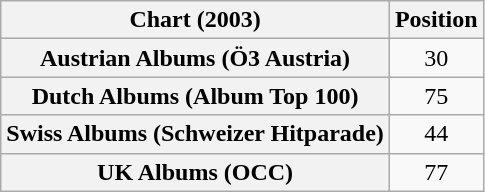<table class="wikitable sortable plainrowheaders">
<tr>
<th>Chart (2003)</th>
<th>Position</th>
</tr>
<tr>
<th scope="row">Austrian Albums (Ö3 Austria)</th>
<td style="text-align:center">30</td>
</tr>
<tr>
<th scope="row">Dutch Albums (Album Top 100)</th>
<td style="text-align:center">75</td>
</tr>
<tr>
<th scope="row">Swiss Albums (Schweizer Hitparade)</th>
<td style="text-align:center">44</td>
</tr>
<tr>
<th scope="row">UK Albums (OCC)</th>
<td style="text-align:center">77</td>
</tr>
</table>
